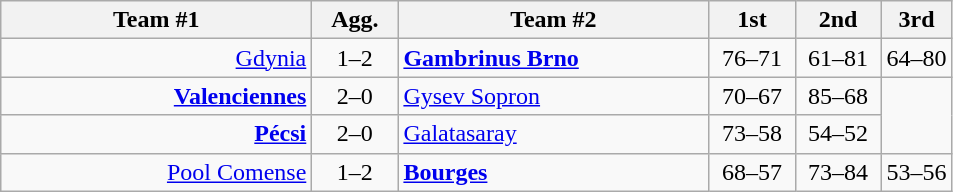<table class=wikitable style="text-align:center">
<tr>
<th width=200>Team #1</th>
<th width=50>Agg.</th>
<th width=200>Team #2</th>
<th width=50>1st</th>
<th width=50>2nd</th>
<th wifth=50>3rd</th>
</tr>
<tr>
<td align=right><a href='#'>Gdynia</a> </td>
<td align=center>1–2</td>
<td align=left> <strong><a href='#'>Gambrinus Brno</a></strong></td>
<td align=center>76–71</td>
<td align=center>61–81</td>
<td align=center>64–80</td>
</tr>
<tr>
<td align=right><strong><a href='#'>Valenciennes</a></strong> </td>
<td align=center>2–0</td>
<td align=left> <a href='#'>Gysev Sopron</a></td>
<td align=center>70–67</td>
<td align=center>85–68</td>
</tr>
<tr>
<td align=right><strong><a href='#'>Pécsi</a></strong> </td>
<td align=center>2–0</td>
<td align=left> <a href='#'>Galatasaray</a></td>
<td align=center>73–58</td>
<td align=center>54–52</td>
</tr>
<tr>
<td align=right><a href='#'>Pool Comense</a> </td>
<td align=center>1–2</td>
<td align=left> <strong><a href='#'>Bourges</a></strong></td>
<td align=center>68–57</td>
<td align=center>73–84</td>
<td align=center>53–56</td>
</tr>
</table>
